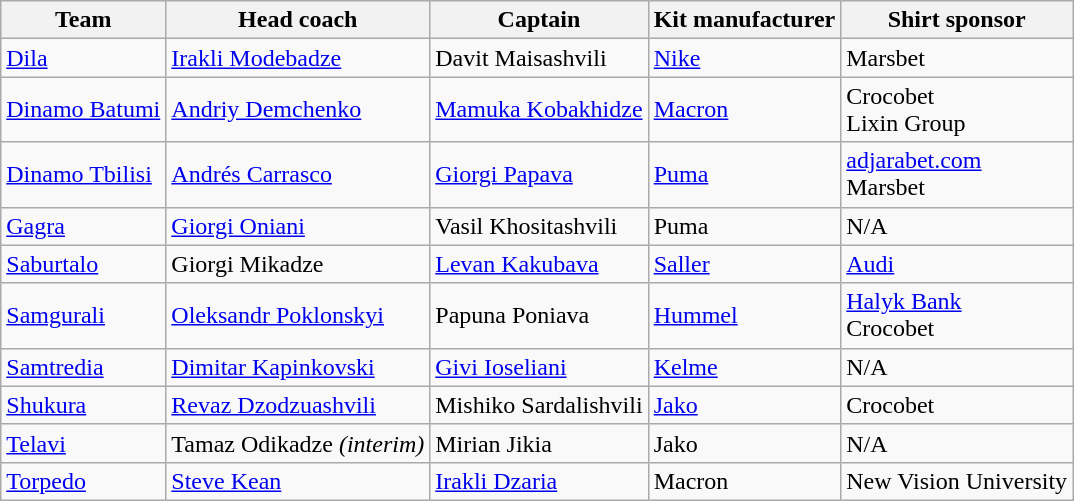<table class="wikitable sortable" style="text-align:left">
<tr>
<th>Team</th>
<th>Head coach</th>
<th>Captain</th>
<th>Kit manufacturer</th>
<th>Shirt sponsor</th>
</tr>
<tr>
<td><a href='#'>Dila</a></td>
<td> <a href='#'>Irakli Modebadze</a></td>
<td> Davit Maisashvili</td>
<td><a href='#'>Nike</a></td>
<td>Marsbet</td>
</tr>
<tr>
<td><a href='#'>Dinamo Batumi</a></td>
<td> <a href='#'>Andriy Demchenko</a></td>
<td> <a href='#'>Mamuka Kobakhidze</a></td>
<td><a href='#'>Macron</a></td>
<td>Crocobet<br>Lixin Group</td>
</tr>
<tr>
<td><a href='#'>Dinamo Tbilisi</a></td>
<td> <a href='#'>Andrés Carrasco</a></td>
<td> <a href='#'>Giorgi Papava</a></td>
<td><a href='#'>Puma</a></td>
<td><a href='#'>adjarabet.com</a><br>Marsbet</td>
</tr>
<tr>
<td><a href='#'>Gagra</a></td>
<td> <a href='#'>Giorgi Oniani</a></td>
<td> Vasil Khositashvili</td>
<td>Puma</td>
<td>N/A</td>
</tr>
<tr>
<td><a href='#'>Saburtalo</a></td>
<td> Giorgi Mikadze</td>
<td> <a href='#'>Levan Kakubava</a></td>
<td><a href='#'>Saller</a></td>
<td><a href='#'>Audi</a></td>
</tr>
<tr>
<td><a href='#'>Samgurali</a></td>
<td> <a href='#'>Oleksandr Poklonskyi</a></td>
<td> Papuna Poniava</td>
<td><a href='#'>Hummel</a></td>
<td><a href='#'>Halyk Bank</a><br>Crocobet</td>
</tr>
<tr>
<td><a href='#'>Samtredia</a></td>
<td> <a href='#'>Dimitar Kapinkovski</a></td>
<td> <a href='#'>Givi Ioseliani</a></td>
<td><a href='#'>Kelme</a></td>
<td>N/A</td>
</tr>
<tr>
<td><a href='#'>Shukura</a></td>
<td> <a href='#'>Revaz Dzodzuashvili</a></td>
<td> Mishiko Sardalishvili</td>
<td><a href='#'>Jako</a></td>
<td>Crocobet</td>
</tr>
<tr>
<td><a href='#'>Telavi</a></td>
<td> Tamaz Odikadze <em>(interim)</em></td>
<td> Mirian Jikia</td>
<td>Jako</td>
<td>N/A</td>
</tr>
<tr>
<td><a href='#'>Torpedo</a></td>
<td> <a href='#'>Steve Kean</a></td>
<td> <a href='#'>Irakli Dzaria</a></td>
<td>Macron</td>
<td>New Vision University</td>
</tr>
</table>
